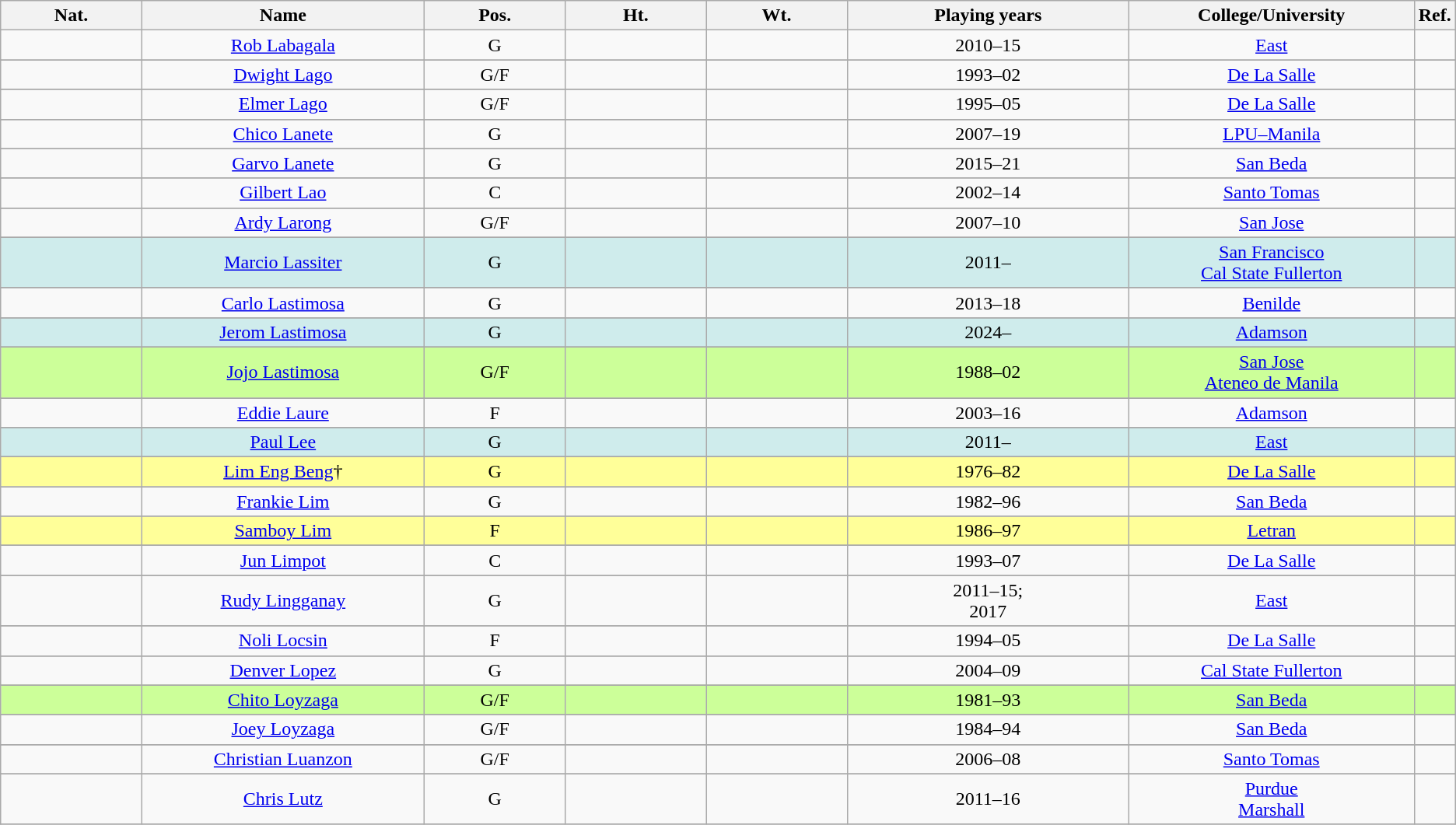<table class="wikitable" style="text-align:center;">
<tr>
<th scope="col" width="10%">Nat.</th>
<th scope="col" width="20%">Name</th>
<th scope="col" width="10%">Pos.</th>
<th scope="col" width="10%">Ht.</th>
<th scope="col" width="10%">Wt.</th>
<th scope="col" width="20%">Playing years</th>
<th scope="col" width="20%">College/University</th>
<th scope="col" width="5%">Ref.</th>
</tr>
<tr>
<td></td>
<td><a href='#'>Rob Labagala</a></td>
<td>G</td>
<td></td>
<td></td>
<td>2010–15</td>
<td><a href='#'>East</a></td>
<td></td>
</tr>
<tr>
</tr>
<tr>
<td></td>
<td><a href='#'>Dwight Lago</a></td>
<td>G/F</td>
<td></td>
<td></td>
<td>1993–02</td>
<td><a href='#'>De La Salle</a></td>
<td></td>
</tr>
<tr>
</tr>
<tr>
<td></td>
<td><a href='#'>Elmer Lago</a></td>
<td>G/F</td>
<td></td>
<td></td>
<td>1995–05</td>
<td><a href='#'>De La Salle</a></td>
<td></td>
</tr>
<tr>
</tr>
<tr>
<td></td>
<td><a href='#'>Chico Lanete</a></td>
<td>G</td>
<td></td>
<td></td>
<td>2007–19</td>
<td><a href='#'>LPU–Manila</a></td>
<td></td>
</tr>
<tr>
</tr>
<tr>
<td></td>
<td><a href='#'>Garvo Lanete</a></td>
<td>G</td>
<td></td>
<td></td>
<td>2015–21</td>
<td><a href='#'>San Beda</a></td>
<td></td>
</tr>
<tr>
</tr>
<tr>
<td></td>
<td><a href='#'>Gilbert Lao</a></td>
<td>C</td>
<td></td>
<td></td>
<td>2002–14</td>
<td><a href='#'>Santo Tomas</a></td>
<td></td>
</tr>
<tr>
</tr>
<tr>
<td></td>
<td><a href='#'>Ardy Larong</a></td>
<td>G/F</td>
<td></td>
<td></td>
<td>2007–10</td>
<td><a href='#'>San Jose</a></td>
<td></td>
</tr>
<tr>
</tr>
<tr align="center" bgcolor="#CFECEC" width="20">
<td> </td>
<td><a href='#'>Marcio Lassiter</a></td>
<td>G</td>
<td></td>
<td></td>
<td>2011–</td>
<td><a href='#'>San Francisco</a><br><a href='#'>Cal State Fullerton</a></td>
<td></td>
</tr>
<tr>
</tr>
<tr>
<td></td>
<td><a href='#'>Carlo Lastimosa</a></td>
<td>G</td>
<td></td>
<td></td>
<td>2013–18</td>
<td><a href='#'>Benilde</a></td>
<td></td>
</tr>
<tr>
</tr>
<tr align="center" bgcolor="#CFECEC" width="20">
<td></td>
<td><a href='#'>Jerom Lastimosa</a></td>
<td>G</td>
<td></td>
<td></td>
<td>2024–</td>
<td><a href='#'>Adamson</a></td>
<td></td>
</tr>
<tr>
</tr>
<tr style="background:#CCFF99; width:1em">
<td></td>
<td><a href='#'>Jojo Lastimosa</a></td>
<td>G/F</td>
<td></td>
<td></td>
<td>1988–02</td>
<td><a href='#'>San Jose</a><br><a href='#'>Ateneo de Manila</a></td>
<td></td>
</tr>
<tr>
</tr>
<tr>
<td></td>
<td><a href='#'>Eddie Laure</a></td>
<td>F</td>
<td></td>
<td></td>
<td>2003–16</td>
<td><a href='#'>Adamson</a></td>
<td></td>
</tr>
<tr>
</tr>
<tr align="center" bgcolor="#CFECEC" width="20">
<td></td>
<td><a href='#'>Paul Lee</a></td>
<td>G</td>
<td></td>
<td></td>
<td>2011–</td>
<td><a href='#'>East</a></td>
<td></td>
</tr>
<tr>
</tr>
<tr align="center" bgcolor="#FFFF99" width="20">
<td></td>
<td><a href='#'>Lim Eng Beng</a>†</td>
<td>G</td>
<td></td>
<td></td>
<td>1976–82</td>
<td><a href='#'>De La Salle</a></td>
<td></td>
</tr>
<tr>
</tr>
<tr>
<td></td>
<td><a href='#'>Frankie Lim</a></td>
<td>G</td>
<td></td>
<td></td>
<td>1982–96</td>
<td><a href='#'>San Beda</a></td>
<td></td>
</tr>
<tr>
</tr>
<tr align="center" bgcolor="#FFFF99" width="20">
<td></td>
<td><a href='#'>Samboy Lim</a></td>
<td>F</td>
<td></td>
<td></td>
<td>1986–97</td>
<td><a href='#'>Letran</a></td>
<td></td>
</tr>
<tr>
</tr>
<tr>
<td></td>
<td><a href='#'>Jun Limpot</a></td>
<td>C</td>
<td></td>
<td></td>
<td>1993–07</td>
<td><a href='#'>De La Salle</a></td>
<td></td>
</tr>
<tr>
</tr>
<tr>
<td></td>
<td><a href='#'>Rudy Lingganay</a></td>
<td>G</td>
<td></td>
<td></td>
<td>2011–15;<br>2017</td>
<td><a href='#'>East</a></td>
<td></td>
</tr>
<tr>
</tr>
<tr>
<td></td>
<td><a href='#'>Noli Locsin</a></td>
<td>F</td>
<td></td>
<td></td>
<td>1994–05</td>
<td><a href='#'>De La Salle</a></td>
<td></td>
</tr>
<tr>
</tr>
<tr>
<td></td>
<td><a href='#'>Denver Lopez</a></td>
<td>G</td>
<td></td>
<td></td>
<td>2004–09</td>
<td><a href='#'>Cal State Fullerton</a></td>
<td></td>
</tr>
<tr>
</tr>
<tr style="background:#CCFF99; width:1em">
<td></td>
<td><a href='#'>Chito Loyzaga</a></td>
<td>G/F</td>
<td></td>
<td></td>
<td>1981–93</td>
<td><a href='#'>San Beda</a></td>
<td></td>
</tr>
<tr>
</tr>
<tr>
<td></td>
<td><a href='#'>Joey Loyzaga</a></td>
<td>G/F</td>
<td></td>
<td></td>
<td>1984–94</td>
<td><a href='#'>San Beda</a></td>
<td></td>
</tr>
<tr>
</tr>
<tr>
<td> </td>
<td><a href='#'>Christian Luanzon</a></td>
<td>G/F</td>
<td></td>
<td></td>
<td>2006–08</td>
<td><a href='#'>Santo Tomas</a></td>
<td></td>
</tr>
<tr>
</tr>
<tr>
<td> </td>
<td><a href='#'>Chris Lutz</a></td>
<td>G</td>
<td></td>
<td></td>
<td>2011–16</td>
<td><a href='#'>Purdue</a><br><a href='#'>Marshall</a></td>
<td></td>
</tr>
<tr>
</tr>
</table>
